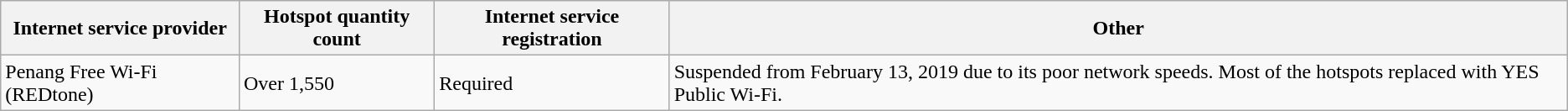<table class="wikitable">
<tr>
<th>Internet service provider</th>
<th>Hotspot quantity count</th>
<th>Internet service registration</th>
<th>Other</th>
</tr>
<tr>
<td>Penang Free Wi-Fi (REDtone)</td>
<td>Over 1,550</td>
<td>Required</td>
<td>Suspended from February 13, 2019 due to its poor network speeds. Most of the hotspots replaced with YES Public Wi-Fi.</td>
</tr>
</table>
